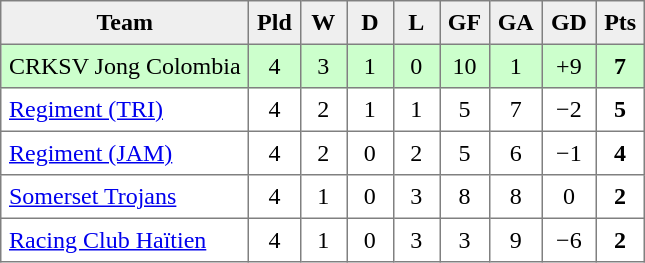<table style=border-collapse:collapse border=1 cellspacing=0 cellpadding=5>
<tr align=center bgcolor=#efefef>
<th>Team</th>
<th width=20>Pld</th>
<th width=20>W</th>
<th width=20>D</th>
<th width=20>L</th>
<th width=20>GF</th>
<th width=20>GA</th>
<th width=25>GD</th>
<th width=20>Pts</th>
</tr>
<tr align=center bgcolor=ccffcc>
<td align=left> CRKSV Jong Colombia</td>
<td>4</td>
<td>3</td>
<td>1</td>
<td>0</td>
<td>10</td>
<td>1</td>
<td>+9</td>
<td><strong>7</strong></td>
</tr>
<tr align=center>
<td align=left> <a href='#'>Regiment (TRI)</a></td>
<td>4</td>
<td>2</td>
<td>1</td>
<td>1</td>
<td>5</td>
<td>7</td>
<td>−2</td>
<td><strong>5</strong></td>
</tr>
<tr align=center>
<td align=left> <a href='#'>Regiment (JAM)</a></td>
<td>4</td>
<td>2</td>
<td>0</td>
<td>2</td>
<td>5</td>
<td>6</td>
<td>−1</td>
<td><strong>4</strong></td>
</tr>
<tr align=center>
<td align=left> <a href='#'>Somerset Trojans</a></td>
<td>4</td>
<td>1</td>
<td>0</td>
<td>3</td>
<td>8</td>
<td>8</td>
<td>0</td>
<td><strong>2</strong></td>
</tr>
<tr align=center>
<td align=left> <a href='#'>Racing Club Haïtien</a></td>
<td>4</td>
<td>1</td>
<td>0</td>
<td>3</td>
<td>3</td>
<td>9</td>
<td>−6</td>
<td><strong>2</strong></td>
</tr>
</table>
